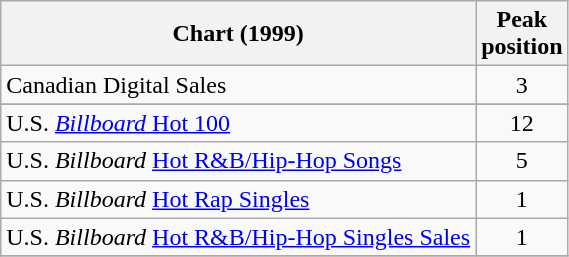<table class="wikitable">
<tr>
<th align="left">Chart (1999)</th>
<th align="left">Peak<br>position</th>
</tr>
<tr>
<td align="left">Canadian Digital Sales</td>
<td align="center">3</td>
</tr>
<tr>
</tr>
<tr>
</tr>
<tr>
</tr>
<tr>
<td align="left">U.S. <a href='#'><em>Billboard</em> Hot 100</a></td>
<td align="center">12</td>
</tr>
<tr>
<td align="left">U.S. <em>Billboard</em> <a href='#'>Hot R&B/Hip-Hop Songs</a></td>
<td align="center">5</td>
</tr>
<tr>
<td align="left">U.S. <em>Billboard</em> <a href='#'>Hot Rap Singles</a></td>
<td align="center">1</td>
</tr>
<tr>
<td align="left">U.S. <em>Billboard</em> <a href='#'>Hot R&B/Hip-Hop Singles Sales</a></td>
<td align="center">1</td>
</tr>
<tr>
</tr>
</table>
